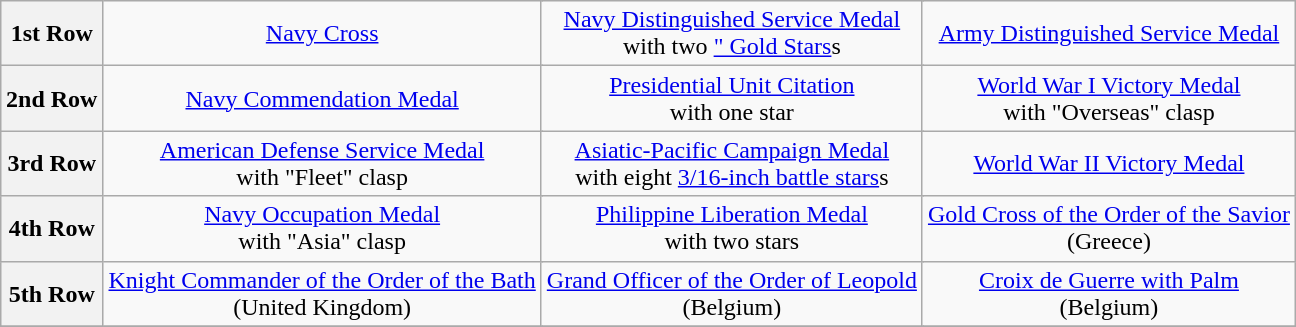<table class="wikitable" style="margin:1em auto; text-align:center;">
<tr>
<th>1st Row</th>
<td colspan="3"><a href='#'>Navy Cross</a></td>
<td colspan="3"><a href='#'>Navy Distinguished Service Medal</a> <br>with two <a href='#'>" Gold Stars</a>s</td>
<td colspan="3"><a href='#'>Army Distinguished Service Medal</a></td>
</tr>
<tr>
<th>2nd Row</th>
<td colspan="3"><a href='#'>Navy Commendation Medal</a></td>
<td colspan="3"><a href='#'>Presidential Unit Citation</a> <br>with one star</td>
<td colspan="3"><a href='#'>World War I Victory Medal</a><br>with "Overseas" clasp</td>
</tr>
<tr>
<th>3rd Row</th>
<td colspan="3"><a href='#'>American Defense Service Medal</a><br>with "Fleet" clasp</td>
<td colspan="3"><a href='#'>Asiatic-Pacific Campaign Medal</a><br>with eight <a href='#'>3/16-inch battle stars</a>s</td>
<td colspan="3"><a href='#'>World War II Victory Medal</a></td>
</tr>
<tr>
<th>4th Row</th>
<td colspan="3"><a href='#'>Navy Occupation Medal</a><br>with "Asia" clasp</td>
<td colspan="3"><a href='#'>Philippine Liberation Medal</a> <br>with two stars</td>
<td colspan="3"><a href='#'>Gold Cross of the Order of the Savior</a><br>(Greece)</td>
</tr>
<tr>
<th>5th Row</th>
<td colspan="3"><a href='#'>Knight Commander of the Order of the Bath</a><br>(United Kingdom)</td>
<td colspan="3"><a href='#'>Grand Officer of the Order of Leopold</a><br>(Belgium)</td>
<td colspan="3"><a href='#'>Croix de Guerre with Palm</a><br>(Belgium)</td>
</tr>
<tr>
</tr>
</table>
